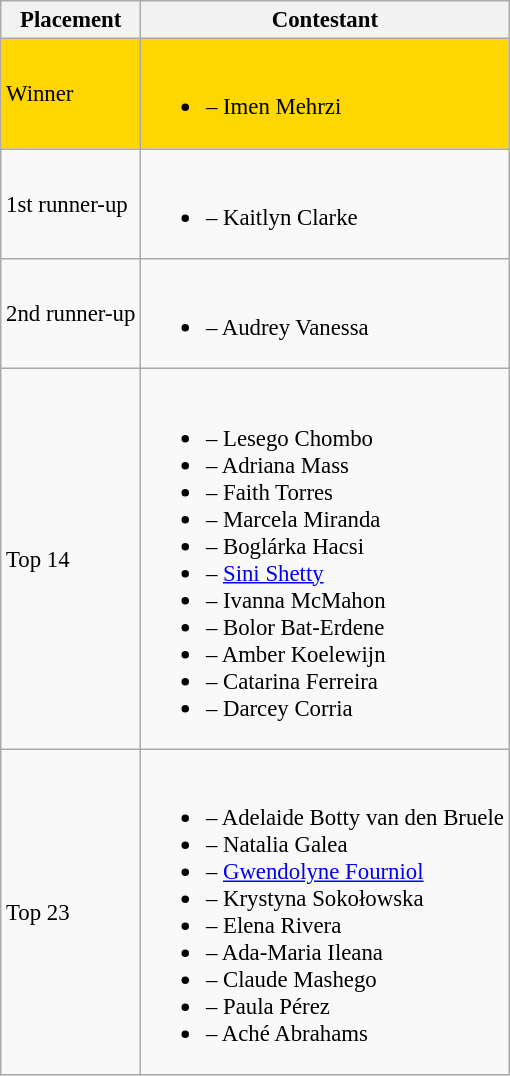<table class="wikitable sortable" style="font-size:95%;">
<tr>
<th>Placement</th>
<th>Contestant</th>
</tr>
<tr style="background:gold;">
<td>Winner</td>
<td><br><ul><li> – Imen Mehrzi<strong></strong></li></ul></td>
</tr>
<tr>
<td>1st runner-up</td>
<td><br><ul><li> – Kaitlyn Clarke<strong></strong></li></ul></td>
</tr>
<tr>
<td>2nd runner-up</td>
<td><br><ul><li> – Audrey Vanessa<strong></strong></li></ul></td>
</tr>
<tr>
<td>Top 14</td>
<td><br><ul><li> – Lesego Chombo</li><li> – Adriana Mass</li><li> – Faith Torres</li><li> – Marcela Miranda</li><li> – Boglárka Hacsi</li><li> – <a href='#'>Sini Shetty</a></li><li> – Ivanna McMahon</li><li> – Bolor Bat-Erdene</li><li> – Amber Koelewijn</li><li> – Catarina Ferreira</li><li> – Darcey Corria</li></ul></td>
</tr>
<tr>
<td>Top 23</td>
<td><br><ul><li> – Adelaide Botty van den Bruele</li><li> – Natalia Galea</li><li> – <a href='#'>Gwendolyne Fourniol</a></li><li> – Krystyna Sokołowska</li><li> – Elena Rivera</li><li> – Ada-Maria Ileana</li><li> – Claude Mashego</li><li> – Paula Pérez</li><li> – Aché Abrahams</li></ul></td>
</tr>
</table>
